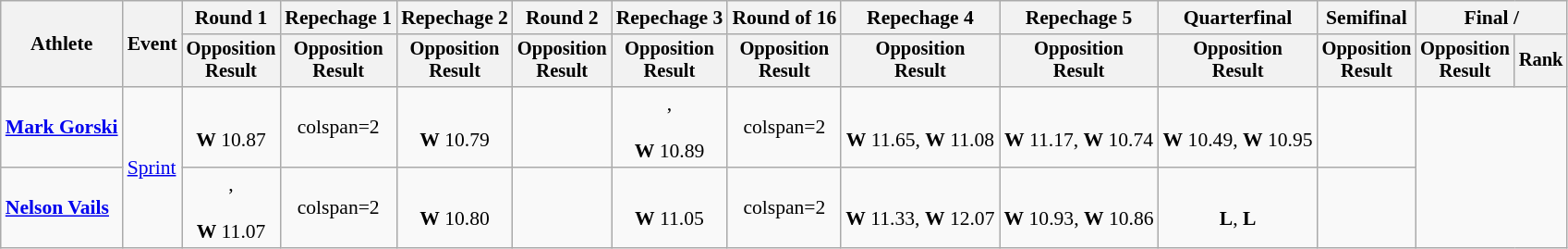<table class=wikitable style=font-size:90%;text-align:center>
<tr>
<th rowspan=2>Athlete</th>
<th rowspan=2>Event</th>
<th>Round 1</th>
<th>Repechage 1</th>
<th>Repechage 2</th>
<th>Round 2</th>
<th>Repechage 3</th>
<th>Round of 16</th>
<th>Repechage 4</th>
<th>Repechage 5</th>
<th>Quarterfinal</th>
<th>Semifinal</th>
<th colspan=2>Final / </th>
</tr>
<tr style=font-size:95%>
<th>Opposition<br>Result</th>
<th>Opposition<br>Result</th>
<th>Opposition<br>Result</th>
<th>Opposition<br>Result</th>
<th>Opposition<br>Result</th>
<th>Opposition<br>Result</th>
<th>Opposition<br>Result</th>
<th>Opposition<br>Result</th>
<th>Opposition<br>Result</th>
<th>Opposition<br>Result</th>
<th>Opposition<br>Result</th>
<th>Rank</th>
</tr>
<tr>
<td align=left><strong><a href='#'>Mark Gorski</a></strong></td>
<td align=left rowspan=2><a href='#'>Sprint</a></td>
<td><br><strong>W</strong> 10.87</td>
<td>colspan=2 </td>
<td><br><strong>W</strong> 10.79</td>
<td></td>
<td>,<br><br><strong>W</strong> 10.89</td>
<td>colspan=2 </td>
<td><br><strong>W</strong> 11.65, <strong>W</strong> 11.08</td>
<td><br><strong>W</strong> 11.17, <strong>W</strong> 10.74</td>
<td><br><strong>W</strong> 10.49, <strong>W</strong> 10.95</td>
<td></td>
</tr>
<tr>
<td align=left><strong><a href='#'>Nelson Vails</a></strong></td>
<td>,<br><br><strong>W</strong> 11.07</td>
<td>colspan=2 </td>
<td><br><strong>W</strong> 10.80</td>
<td></td>
<td><br><strong>W</strong> 11.05</td>
<td>colspan=2 </td>
<td><br><strong>W</strong> 11.33, <strong>W</strong> 12.07</td>
<td><br><strong>W</strong> 10.93, <strong>W</strong> 10.86</td>
<td><br><strong>L</strong>, <strong>L</strong></td>
<td></td>
</tr>
</table>
